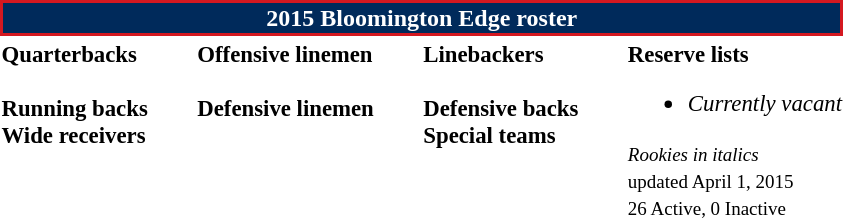<table class="toccolours" style="text-align: left;">
<tr>
<th colspan="7" style="background:#002A5B; border:2px solid #D41820; color:white; text-align:center;"><strong>2015 Bloomington Edge roster</strong></th>
</tr>
<tr>
<td style="font-size: 95%;vertical-align:top;"><strong>Quarterbacks</strong><br>
<br><strong>Running backs</strong>

<br><strong>Wide receivers</strong>




</td>
<td style="width: 25px;"></td>
<td style="font-size: 95%;vertical-align:top;"><strong>Offensive linemen</strong><br>


<br><strong>Defensive linemen</strong>



</td>
<td style="width: 25px;"></td>
<td style="font-size: 95%;vertical-align:top;"><strong>Linebackers</strong><br>

<br><strong>Defensive backs</strong>




<br><strong>Special teams</strong>
</td>
<td style="width: 25px;"></td>
<td style="font-size: 95%;vertical-align:top;"><strong>Reserve lists</strong><br><ul><li><em>Currently vacant</em></li></ul><small><em>Rookies in italics</em><br> updated April 1, 2015</small><br>
<small>26 Active, 0 Inactive</small></td>
</tr>
</table>
